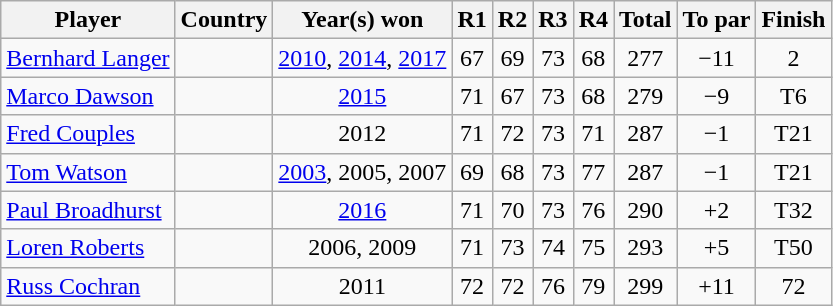<table class="wikitable" style="text-align:center">
<tr>
<th>Player</th>
<th>Country</th>
<th>Year(s) won</th>
<th>R1</th>
<th>R2</th>
<th>R3</th>
<th>R4</th>
<th>Total</th>
<th>To par</th>
<th>Finish</th>
</tr>
<tr>
<td align=left><a href='#'>Bernhard Langer</a></td>
<td align=left></td>
<td><a href='#'>2010</a>, <a href='#'>2014</a>, <a href='#'>2017</a></td>
<td>67</td>
<td>69</td>
<td>73</td>
<td>68</td>
<td>277</td>
<td>−11</td>
<td>2</td>
</tr>
<tr>
<td align=left><a href='#'>Marco Dawson</a></td>
<td align=left></td>
<td><a href='#'>2015</a></td>
<td>71</td>
<td>67</td>
<td>73</td>
<td>68</td>
<td>279</td>
<td>−9</td>
<td>T6</td>
</tr>
<tr>
<td align=left><a href='#'>Fred Couples</a></td>
<td align=left></td>
<td>2012</td>
<td>71</td>
<td>72</td>
<td>73</td>
<td>71</td>
<td>287</td>
<td>−1</td>
<td>T21</td>
</tr>
<tr>
<td align=left><a href='#'>Tom Watson</a></td>
<td align=left></td>
<td><a href='#'>2003</a>, 2005, 2007</td>
<td>69</td>
<td>68</td>
<td>73</td>
<td>77</td>
<td>287</td>
<td>−1</td>
<td>T21</td>
</tr>
<tr>
<td align=left><a href='#'>Paul Broadhurst</a></td>
<td align=left></td>
<td><a href='#'>2016</a></td>
<td>71</td>
<td>70</td>
<td>73</td>
<td>76</td>
<td>290</td>
<td>+2</td>
<td>T32</td>
</tr>
<tr>
<td align=left><a href='#'>Loren Roberts</a></td>
<td align=left></td>
<td>2006, 2009</td>
<td>71</td>
<td>73</td>
<td>74</td>
<td>75</td>
<td>293</td>
<td>+5</td>
<td>T50</td>
</tr>
<tr>
<td align=left><a href='#'>Russ Cochran</a></td>
<td align=left></td>
<td>2011</td>
<td>72</td>
<td>72</td>
<td>76</td>
<td>79</td>
<td>299</td>
<td>+11</td>
<td>72</td>
</tr>
</table>
